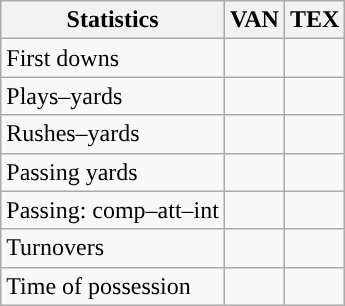<table class="wikitable" style="float:left">
<tr>
<th>Statistics</th>
<th>VAN</th>
<th>TEX</th>
</tr>
<tr>
<td>First downs</td>
<td></td>
<td></td>
</tr>
<tr>
<td>Plays–yards</td>
<td></td>
<td></td>
</tr>
<tr>
<td>Rushes–yards</td>
<td></td>
<td></td>
</tr>
<tr>
<td>Passing yards</td>
<td></td>
<td></td>
</tr>
<tr>
<td>Passing: comp–att–int</td>
<td></td>
<td></td>
</tr>
<tr>
<td>Turnovers</td>
<td></td>
<td></td>
</tr>
<tr>
<td>Time of possession</td>
<td></td>
<td></td>
</tr>
</table>
